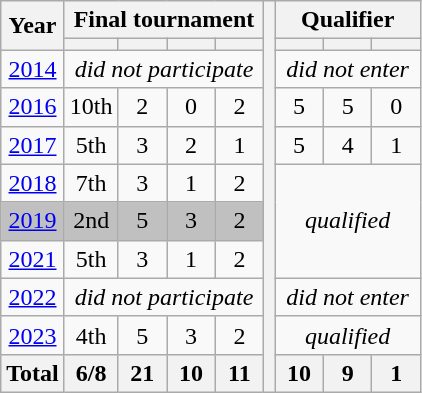<table class="wikitable" style="text-align: center; font-size=85%">
<tr>
<th rowspan=2>Year</th>
<th colspan=4>Final tournament</th>
<th rowspan="11"></th>
<th colspan=3>Qualifier</th>
</tr>
<tr>
<th></th>
<th width=25px></th>
<th width=25px></th>
<th width=25px></th>
<th width=25px></th>
<th width=25px></th>
<th width=25px></th>
</tr>
<tr>
<td> <a href='#'>2014</a></td>
<td colspan=4><em>did not participate</em></td>
<td colspan=3><em>did not enter</em></td>
</tr>
<tr>
<td> <a href='#'>2016</a></td>
<td>10th</td>
<td>2</td>
<td>0</td>
<td>2</td>
<td>5</td>
<td>5</td>
<td>0</td>
</tr>
<tr>
<td> <a href='#'>2017</a></td>
<td>5th</td>
<td>3</td>
<td>2</td>
<td>1</td>
<td>5</td>
<td>4</td>
<td>1</td>
</tr>
<tr>
<td> <a href='#'>2018</a></td>
<td>7th</td>
<td>3</td>
<td>1</td>
<td>2</td>
<td colspan="3" rowspan="3"><em>qualified</em></td>
</tr>
<tr bgcolor="silver">
<td> <a href='#'>2019</a></td>
<td>2nd</td>
<td>5</td>
<td>3</td>
<td>2</td>
</tr>
<tr>
<td> <a href='#'>2021</a></td>
<td>5th</td>
<td>3</td>
<td>1</td>
<td>2</td>
</tr>
<tr>
<td> <a href='#'>2022</a></td>
<td colspan=4><em>did not participate</em></td>
<td colspan="3"><em>did not enter</em></td>
</tr>
<tr>
<td> <a href='#'>2023</a></td>
<td>4th</td>
<td>5</td>
<td>3</td>
<td>2</td>
<td colspan="3"><em>qualified</em></td>
</tr>
<tr>
<th>Total</th>
<th>6/8</th>
<th>21</th>
<th>10</th>
<th>11</th>
<th>10</th>
<th>9</th>
<th>1</th>
</tr>
</table>
